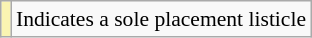<table class="wikitable" style="font-size:90%">
<tr>
<td style="background-color:#faf4b2"></td>
<td>Indicates a sole placement listicle</td>
</tr>
</table>
